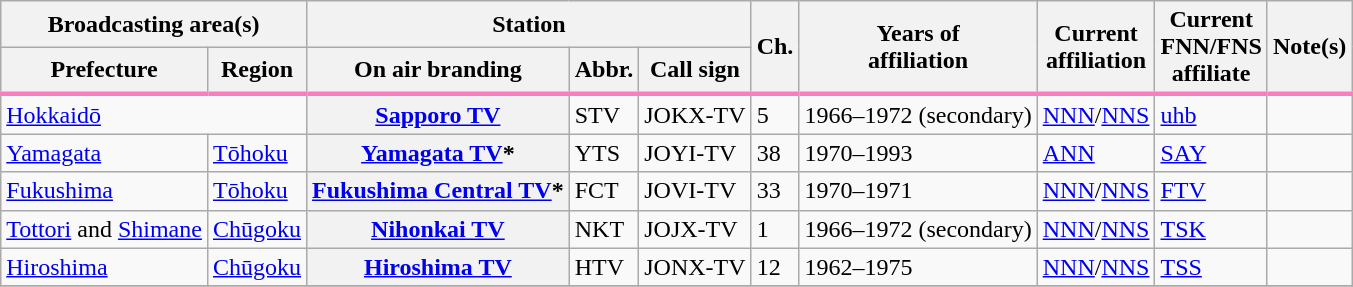<table class="wikitable sortable">
<tr>
<th colspan="2">Broadcasting area(s)</th>
<th colspan="3">Station</th>
<th rowspan="2" style="border-bottom:3px solid #F77FBE;">Ch.</th>
<th rowspan="2" style="border-bottom:3px solid #F77FBE;">Years of<br>affiliation</th>
<th rowspan="2" style="border-bottom:3px solid #F77FBE;">Current<br>affiliation</th>
<th rowspan="2" style="border-bottom:3px solid #F77FBE;">Current<br>FNN/FNS<br>affiliate</th>
<th rowspan="2" style="border-bottom:3px solid #F77FBE;" class="unsortable">Note(s)</th>
</tr>
<tr>
<th style="border-bottom:3px solid #F77FBE;">Prefecture</th>
<th style="border-bottom:3px solid #F77FBE;">Region</th>
<th style="border-bottom:3px solid #F77FBE;">On air branding</th>
<th style="border-bottom:3px solid #F77FBE;">Abbr.</th>
<th style="border-bottom:3px solid #F77FBE;">Call sign</th>
</tr>
<tr>
<td colspan="2"><a href='#'>Hokkaidō</a></td>
<th><a href='#'>Sapporo TV</a></th>
<td>STV</td>
<td>JOKX-TV</td>
<td>5</td>
<td>1966–1972 (secondary)</td>
<td><a href='#'>NNN</a>/<a href='#'>NNS</a></td>
<td><a href='#'>uhb</a></td>
<td></td>
</tr>
<tr>
<td><a href='#'>Yamagata</a></td>
<td><a href='#'>Tōhoku</a></td>
<th><a href='#'>Yamagata TV</a>*</th>
<td>YTS</td>
<td>JOYI-TV</td>
<td>38</td>
<td>1970–1993</td>
<td><a href='#'>ANN</a></td>
<td><a href='#'>SAY</a></td>
<td></td>
</tr>
<tr>
<td><a href='#'>Fukushima</a></td>
<td><a href='#'>Tōhoku</a></td>
<th><a href='#'>Fukushima Central TV</a>*</th>
<td>FCT</td>
<td>JOVI-TV</td>
<td>33</td>
<td>1970–1971</td>
<td><a href='#'>NNN</a>/<a href='#'>NNS</a></td>
<td><a href='#'>FTV</a></td>
<td></td>
</tr>
<tr>
<td><a href='#'>Tottori</a> and <a href='#'>Shimane</a></td>
<td><a href='#'>Chūgoku</a></td>
<th><a href='#'>Nihonkai TV</a></th>
<td>NKT</td>
<td>JOJX-TV</td>
<td>1</td>
<td>1966–1972 (secondary)</td>
<td><a href='#'>NNN</a>/<a href='#'>NNS</a></td>
<td><a href='#'>TSK</a></td>
<td></td>
</tr>
<tr>
<td><a href='#'>Hiroshima</a></td>
<td><a href='#'>Chūgoku</a></td>
<th><a href='#'>Hiroshima TV</a></th>
<td>HTV</td>
<td>JONX-TV</td>
<td>12</td>
<td>1962–1975</td>
<td><a href='#'>NNN</a>/<a href='#'>NNS</a></td>
<td><a href='#'>TSS</a></td>
<td></td>
</tr>
<tr>
</tr>
</table>
